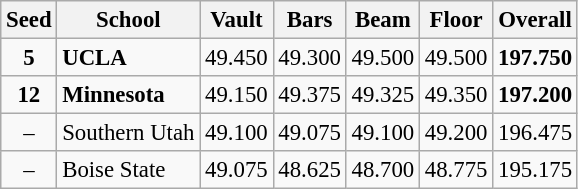<table class="wikitable" style="white-space:nowrap; font-size:95%; text-align:center">
<tr>
<th>Seed</th>
<th>School</th>
<th>Vault</th>
<th>Bars</th>
<th>Beam</th>
<th>Floor</th>
<th>Overall</th>
</tr>
<tr>
<td><strong>5</strong></td>
<td align=left><strong>UCLA</strong></td>
<td>49.450</td>
<td>49.300</td>
<td>49.500</td>
<td>49.500</td>
<td><strong>197.750</strong></td>
</tr>
<tr>
<td><strong>12</strong></td>
<td align=left><strong>Minnesota</strong></td>
<td>49.150</td>
<td>49.375</td>
<td>49.325</td>
<td>49.350</td>
<td><strong>197.200</strong></td>
</tr>
<tr>
<td>–</td>
<td align=left>Southern Utah</td>
<td>49.100</td>
<td>49.075</td>
<td>49.100</td>
<td>49.200</td>
<td>196.475</td>
</tr>
<tr>
<td>–</td>
<td align=left>Boise State</td>
<td>49.075</td>
<td>48.625</td>
<td>48.700</td>
<td>48.775</td>
<td>195.175</td>
</tr>
</table>
